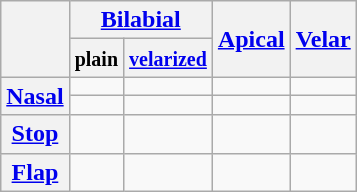<table class="wikitable">
<tr>
<th rowspan=2></th>
<th colspan=2><a href='#'>Bilabial</a></th>
<th rowspan=2><a href='#'>Apical</a></th>
<th rowspan=2><a href='#'>Velar</a></th>
</tr>
<tr>
<th><small>plain</small></th>
<th><small><a href='#'>velarized</a></small></th>
</tr>
<tr align=center>
<th rowspan=2><a href='#'>Nasal</a></th>
<td> </td>
<td></td>
<td> </td>
<td> </td>
</tr>
<tr align=center>
<td> </td>
<td> </td>
<td> </td>
<td> </td>
</tr>
<tr align=center>
<th><a href='#'>Stop</a></th>
<td> </td>
<td> </td>
<td> </td>
<td> </td>
</tr>
<tr align=center>
<th><a href='#'>Flap</a></th>
<td></td>
<td> </td>
<td> </td>
<td></td>
</tr>
</table>
